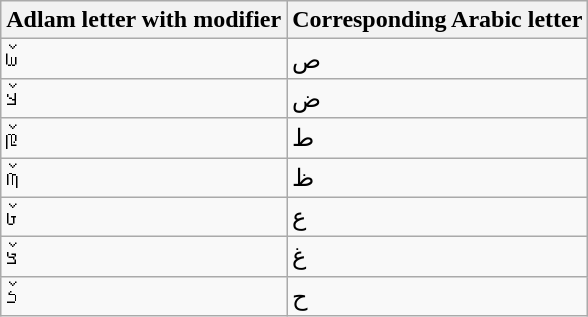<table class="wikitable">
<tr>
<th>Adlam letter with modifier</th>
<th>Corresponding Arabic letter</th>
</tr>
<tr>
<td>𞤧𞥈</td>
<td>ص</td>
</tr>
<tr>
<td>𞤣𞥈</td>
<td>ض</td>
</tr>
<tr>
<td>𞤼𞥈</td>
<td>ط</td>
</tr>
<tr>
<td>𞤶𞥈</td>
<td>ظ</td>
</tr>
<tr>
<td>𞤢𞥈</td>
<td>ع</td>
</tr>
<tr>
<td>𞤺𞥈</td>
<td>غ</td>
</tr>
<tr>
<td>𞤸𞥈</td>
<td>ح</td>
</tr>
</table>
